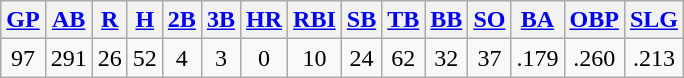<table class="wikitable">
<tr>
<th><a href='#'>GP</a></th>
<th><a href='#'>AB</a></th>
<th><a href='#'>R</a></th>
<th><a href='#'>H</a></th>
<th><a href='#'>2B</a></th>
<th><a href='#'>3B</a></th>
<th><a href='#'>HR</a></th>
<th><a href='#'>RBI</a></th>
<th><a href='#'>SB</a></th>
<th><a href='#'>TB</a></th>
<th><a href='#'>BB</a></th>
<th><a href='#'>SO</a></th>
<th><a href='#'>BA</a></th>
<th><a href='#'>OBP</a></th>
<th><a href='#'>SLG</a></th>
</tr>
<tr align=center>
<td>97</td>
<td>291</td>
<td>26</td>
<td>52</td>
<td>4</td>
<td>3</td>
<td>0</td>
<td>10</td>
<td>24</td>
<td>62</td>
<td>32</td>
<td>37</td>
<td>.179</td>
<td>.260</td>
<td>.213</td>
</tr>
</table>
